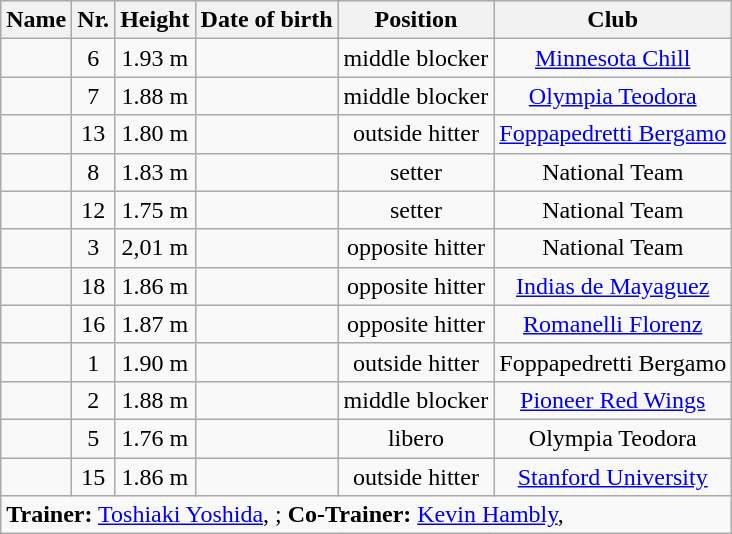<table class="wikitable sortable" style="margin-bottom:0">
<tr style="text-align:center; background:lavender;">
<th>Name</th>
<th>Nr.</th>
<th>Height</th>
<th>Date of birth</th>
<th>Position</th>
<th>Club</th>
</tr>
<tr style="text-align:center;">
<td align="left"></td>
<td>6</td>
<td>1.93 m</td>
<td></td>
<td>middle blocker</td>
<td><a href='#'>Minnesota Chill</a></td>
</tr>
<tr style="text-align:center;">
<td align="left"></td>
<td>7</td>
<td>1.88 m</td>
<td></td>
<td>middle blocker</td>
<td><a href='#'>Olympia Teodora</a></td>
</tr>
<tr style="text-align:center;">
<td align="left"></td>
<td>13</td>
<td>1.80 m</td>
<td></td>
<td>outside hitter</td>
<td><a href='#'>Foppapedretti Bergamo</a></td>
</tr>
<tr style="text-align:center;">
<td align="left"></td>
<td>8</td>
<td>1.83 m</td>
<td></td>
<td>setter</td>
<td>National Team</td>
</tr>
<tr style="text-align:center;">
<td align="left"></td>
<td>12</td>
<td>1.75 m</td>
<td></td>
<td>setter</td>
<td>National Team</td>
</tr>
<tr style="text-align:center;">
<td align="left"></td>
<td>3</td>
<td>2,01 m</td>
<td></td>
<td>opposite hitter</td>
<td>National Team</td>
</tr>
<tr style="text-align:center;">
<td align="left"></td>
<td>18</td>
<td>1.86 m</td>
<td></td>
<td>opposite hitter</td>
<td><a href='#'>Indias de Mayaguez</a></td>
</tr>
<tr style="text-align:center;">
<td align="left"></td>
<td>16</td>
<td>1.87 m</td>
<td></td>
<td>opposite hitter</td>
<td><a href='#'>Romanelli Florenz</a></td>
</tr>
<tr style="text-align:center;">
<td align="left"></td>
<td>1</td>
<td>1.90 m</td>
<td></td>
<td>outside hitter</td>
<td>Foppapedretti Bergamo</td>
</tr>
<tr style="text-align:center;">
<td align="left"></td>
<td>2</td>
<td>1.88 m</td>
<td></td>
<td>middle blocker</td>
<td><a href='#'>Pioneer Red Wings</a></td>
</tr>
<tr style="text-align:center;">
<td align="left"></td>
<td>5</td>
<td>1.76 m</td>
<td></td>
<td>libero</td>
<td>Olympia Teodora</td>
</tr>
<tr style="text-align:center;">
<td align="left"></td>
<td>15</td>
<td>1.86 m</td>
<td></td>
<td>outside hitter</td>
<td><a href='#'>Stanford University</a></td>
</tr>
<tr class="sortbottom">
<td colspan="6"><strong>Trainer:</strong> <a href='#'>Toshiaki Yoshida</a>, ; <strong>Co-Trainer:</strong> <a href='#'>Kevin Hambly</a>, </td>
</tr>
</table>
